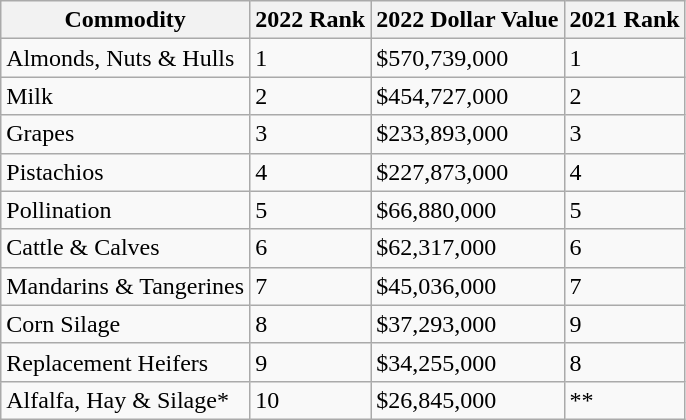<table class="wikitable">
<tr>
<th>Commodity</th>
<th>2022 Rank</th>
<th>2022 Dollar Value</th>
<th>2021 Rank</th>
</tr>
<tr>
<td>Almonds, Nuts & Hulls</td>
<td>1</td>
<td>$570,739,000</td>
<td>1</td>
</tr>
<tr>
<td>Milk</td>
<td>2</td>
<td>$454,727,000</td>
<td>2</td>
</tr>
<tr>
<td>Grapes</td>
<td>3</td>
<td>$233,893,000</td>
<td>3</td>
</tr>
<tr>
<td>Pistachios</td>
<td>4</td>
<td>$227,873,000</td>
<td>4</td>
</tr>
<tr>
<td>Pollination</td>
<td>5</td>
<td>$66,880,000</td>
<td>5</td>
</tr>
<tr>
<td>Cattle & Calves</td>
<td>6</td>
<td>$62,317,000</td>
<td>6</td>
</tr>
<tr>
<td>Mandarins & Tangerines</td>
<td>7</td>
<td>$45,036,000</td>
<td>7</td>
</tr>
<tr>
<td>Corn Silage</td>
<td>8</td>
<td>$37,293,000</td>
<td>9</td>
</tr>
<tr>
<td>Replacement Heifers</td>
<td>9</td>
<td>$34,255,000</td>
<td>8</td>
</tr>
<tr>
<td>Alfalfa, Hay & Silage*</td>
<td>10</td>
<td>$26,845,000</td>
<td>**</td>
</tr>
</table>
